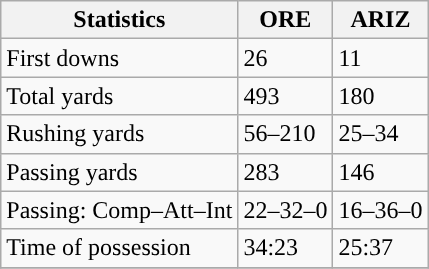<table class="wikitable" style="float: left;">
<tr>
<th>Statistics</th>
<th>ORE</th>
<th>ARIZ</th>
</tr>
<tr>
<td>First downs</td>
<td>26</td>
<td>11</td>
</tr>
<tr>
<td>Total yards</td>
<td>493</td>
<td>180</td>
</tr>
<tr>
<td>Rushing yards</td>
<td>56–210</td>
<td>25–34</td>
</tr>
<tr>
<td>Passing yards</td>
<td>283</td>
<td>146</td>
</tr>
<tr>
<td>Passing: Comp–Att–Int</td>
<td>22–32–0</td>
<td>16–36–0</td>
</tr>
<tr>
<td>Time of possession</td>
<td>34:23</td>
<td>25:37</td>
</tr>
<tr>
</tr>
</table>
